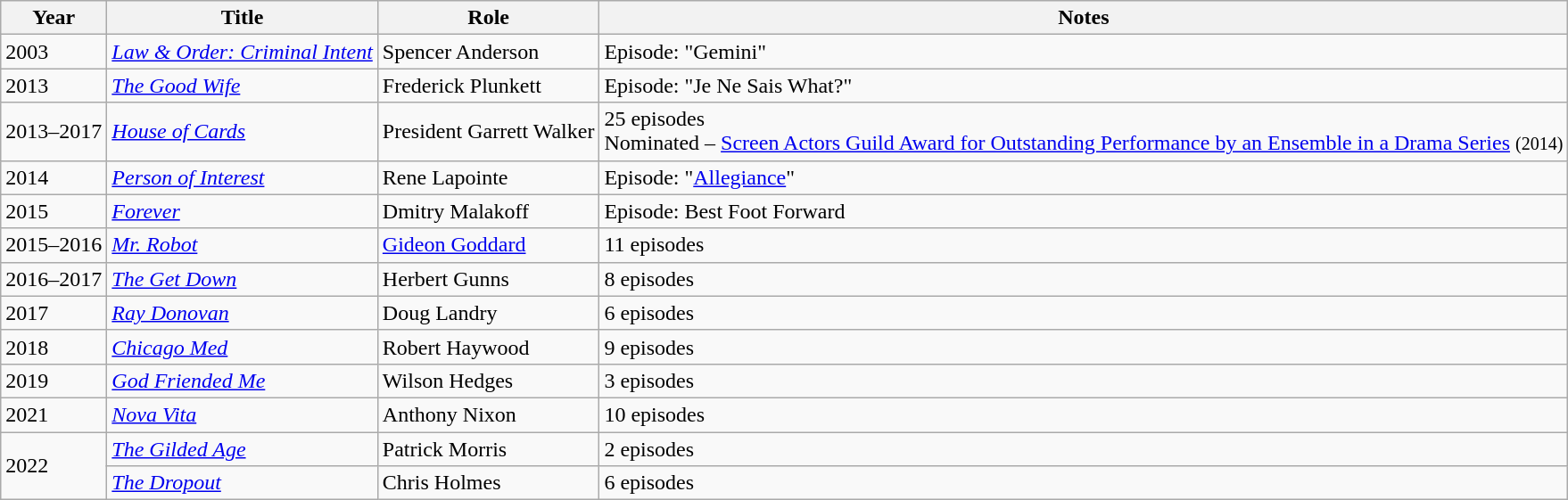<table class="wikitable sortable">
<tr>
<th>Year</th>
<th>Title</th>
<th>Role</th>
<th class="unsortable">Notes</th>
</tr>
<tr>
<td>2003</td>
<td><em><a href='#'>Law & Order: Criminal Intent</a></em></td>
<td>Spencer Anderson</td>
<td>Episode: "Gemini"</td>
</tr>
<tr>
<td>2013</td>
<td><em><a href='#'>The Good Wife</a></em></td>
<td>Frederick Plunkett</td>
<td>Episode: "Je Ne Sais What?"</td>
</tr>
<tr>
<td>2013–2017</td>
<td><em><a href='#'>House of Cards</a></em></td>
<td>President Garrett Walker</td>
<td>25 episodes<br>Nominated – <a href='#'>Screen Actors Guild Award for Outstanding Performance by an Ensemble in a Drama Series</a> <small>(2014)</small></td>
</tr>
<tr>
<td>2014</td>
<td><em><a href='#'>Person of Interest</a></em></td>
<td>Rene Lapointe</td>
<td>Episode: "<a href='#'>Allegiance</a>"</td>
</tr>
<tr>
<td>2015</td>
<td><em><a href='#'>Forever</a></em></td>
<td>Dmitry Malakoff</td>
<td>Episode: Best Foot Forward</td>
</tr>
<tr>
<td>2015–2016</td>
<td><em><a href='#'>Mr. Robot</a></em></td>
<td><a href='#'>Gideon Goddard</a></td>
<td>11 episodes</td>
</tr>
<tr>
<td>2016–2017</td>
<td><em><a href='#'>The Get Down</a></em></td>
<td>Herbert Gunns</td>
<td>8 episodes</td>
</tr>
<tr>
<td>2017</td>
<td><em><a href='#'>Ray Donovan</a></em></td>
<td>Doug Landry</td>
<td>6 episodes</td>
</tr>
<tr>
<td>2018</td>
<td><em><a href='#'>Chicago Med</a></em></td>
<td>Robert Haywood</td>
<td>9 episodes</td>
</tr>
<tr>
<td>2019</td>
<td><em><a href='#'>God Friended Me</a></em></td>
<td>Wilson Hedges</td>
<td>3 episodes</td>
</tr>
<tr>
<td>2021</td>
<td><em><a href='#'>Nova Vita</a></em></td>
<td>Anthony Nixon</td>
<td>10 episodes</td>
</tr>
<tr>
<td rowspan=2>2022</td>
<td><em><a href='#'>The Gilded Age</a></em></td>
<td>Patrick Morris</td>
<td>2 episodes</td>
</tr>
<tr>
<td><em><a href='#'>The Dropout</a></em></td>
<td>Chris Holmes</td>
<td>6 episodes</td>
</tr>
</table>
